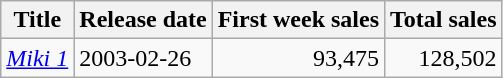<table class="wikitable">
<tr>
<th>Title</th>
<th>Release date</th>
<th>First week sales</th>
<th>Total sales</th>
</tr>
<tr>
<td><em><a href='#'>Miki 1</a></em></td>
<td>2003-02-26</td>
<td style="text-align:right;">93,475</td>
<td style="text-align:right;">128,502</td>
</tr>
</table>
